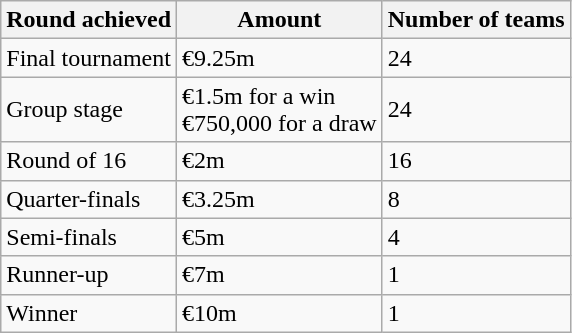<table class="wikitable">
<tr>
<th>Round achieved</th>
<th>Amount</th>
<th>Number of teams</th>
</tr>
<tr>
<td>Final tournament</td>
<td>€9.25m</td>
<td>24</td>
</tr>
<tr>
<td>Group stage</td>
<td>€1.5m for a win<br>€750,000 for a draw</td>
<td>24</td>
</tr>
<tr>
<td>Round of 16</td>
<td>€2m</td>
<td>16</td>
</tr>
<tr>
<td>Quarter-finals</td>
<td>€3.25m</td>
<td>8</td>
</tr>
<tr>
<td>Semi-finals</td>
<td>€5m</td>
<td>4</td>
</tr>
<tr>
<td>Runner-up</td>
<td>€7m</td>
<td>1</td>
</tr>
<tr>
<td>Winner</td>
<td>€10m</td>
<td>1</td>
</tr>
</table>
